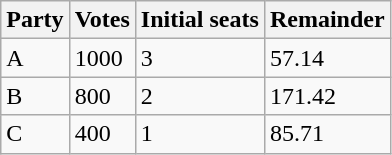<table class="wikitable">
<tr>
<th>Party</th>
<th>Votes</th>
<th>Initial seats</th>
<th>Remainder</th>
</tr>
<tr>
<td>A</td>
<td>1000</td>
<td>3</td>
<td>57.14</td>
</tr>
<tr>
<td>B</td>
<td>800</td>
<td>2</td>
<td>171.42</td>
</tr>
<tr>
<td>C</td>
<td>400</td>
<td>1</td>
<td>85.71</td>
</tr>
</table>
